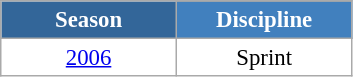<table class="wikitable" style="font-size:95%; text-align:center; border:grey solid 1px; border-collapse:collapse; background:#ffffff;">
<tr style="background-color:#369; color:white;">
<td rowspan="2" colspan="1" style="width:110px"><strong>Season</strong></td>
</tr>
<tr style="background-color:#4180be; color:white;">
<td style="width:110px"><strong>Discipline</strong></td>
</tr>
<tr>
<td align=center><a href='#'>2006</a></td>
<td align=center>Sprint</td>
</tr>
</table>
